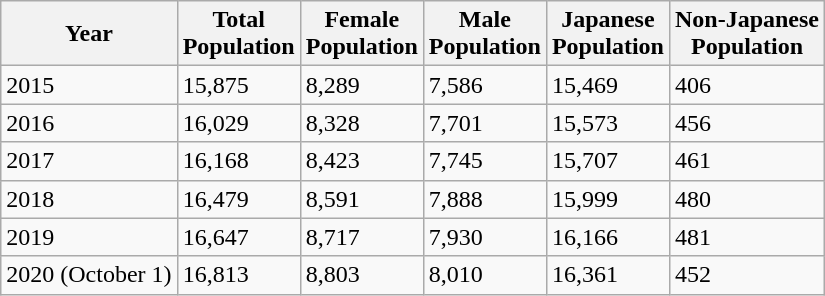<table class="wikitable">
<tr>
<th>Year</th>
<th>Total<br>Population</th>
<th>Female<br>Population</th>
<th>Male<br>Population</th>
<th>Japanese<br>Population</th>
<th>Non-Japanese<br>Population</th>
</tr>
<tr>
<td>2015</td>
<td>15,875</td>
<td>8,289</td>
<td>7,586</td>
<td>15,469</td>
<td>406</td>
</tr>
<tr>
<td>2016</td>
<td>16,029</td>
<td>8,328</td>
<td>7,701</td>
<td>15,573</td>
<td>456</td>
</tr>
<tr>
<td>2017</td>
<td>16,168</td>
<td>8,423</td>
<td>7,745</td>
<td>15,707</td>
<td>461</td>
</tr>
<tr>
<td>2018</td>
<td>16,479</td>
<td>8,591</td>
<td>7,888</td>
<td>15,999</td>
<td>480</td>
</tr>
<tr>
<td>2019</td>
<td>16,647</td>
<td>8,717</td>
<td>7,930</td>
<td>16,166</td>
<td>481</td>
</tr>
<tr>
<td>2020 (October 1)</td>
<td>16,813</td>
<td>8,803</td>
<td>8,010</td>
<td>16,361</td>
<td>452</td>
</tr>
</table>
